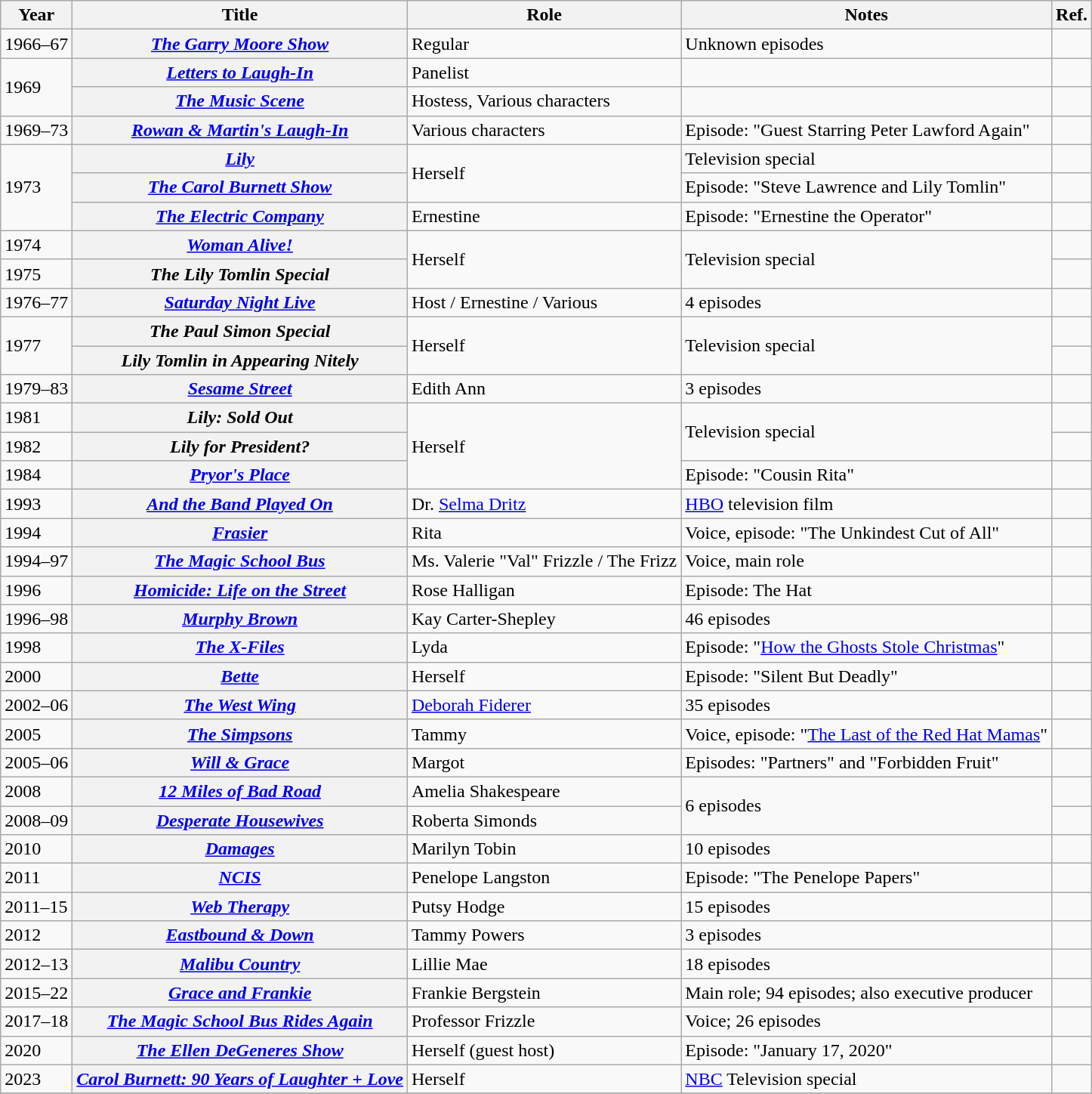<table class="wikitable plainrowheaders sortable">
<tr>
<th scope="col">Year</th>
<th scope="col">Title</th>
<th scope="col">Role</th>
<th scope="col" class="unsortable">Notes</th>
<th class=unsortable>Ref.</th>
</tr>
<tr>
<td>1966–67</td>
<th scope="row"><em><a href='#'>The Garry Moore Show</a></em></th>
<td>Regular</td>
<td>Unknown episodes</td>
<td></td>
</tr>
<tr>
<td rowspan="2">1969</td>
<th scope="row"><em><a href='#'>Letters to Laugh-In</a></em></th>
<td>Panelist</td>
<td></td>
<td></td>
</tr>
<tr>
<th scope="row"><em><a href='#'>The Music Scene</a></em></th>
<td>Hostess, Various characters</td>
<td></td>
<td></td>
</tr>
<tr>
<td>1969–73</td>
<th scope="row"><em><a href='#'>Rowan & Martin's Laugh-In</a></em></th>
<td>Various characters</td>
<td>Episode: "Guest Starring Peter Lawford Again"</td>
<td></td>
</tr>
<tr>
<td rowspan="3">1973</td>
<th scope="row"><em><a href='#'>Lily</a></em></th>
<td rowspan="2">Herself</td>
<td>Television special</td>
<td></td>
</tr>
<tr>
<th scope="row"><em><a href='#'>The Carol Burnett Show</a></em></th>
<td>Episode: "Steve Lawrence and Lily Tomlin"</td>
<td></td>
</tr>
<tr>
<th scope="row"><em><a href='#'>The Electric Company</a></em></th>
<td>Ernestine</td>
<td>Episode: "Ernestine the Operator"</td>
<td></td>
</tr>
<tr>
<td>1974</td>
<th scope="row"><em><a href='#'>Woman Alive!</a></em></th>
<td rowspan="2">Herself</td>
<td rowspan="2">Television special</td>
<td></td>
</tr>
<tr>
<td>1975</td>
<th scope="row"><em>The Lily Tomlin Special</em></th>
<td></td>
</tr>
<tr>
<td>1976–77</td>
<th scope="row"><em><a href='#'>Saturday Night Live</a></em></th>
<td>Host / Ernestine / Various</td>
<td>4 episodes</td>
<td></td>
</tr>
<tr>
<td rowspan="2">1977</td>
<th scope="row"><em>The Paul Simon Special</em></th>
<td rowspan="2">Herself</td>
<td rowspan="2">Television special</td>
<td></td>
</tr>
<tr>
<th scope="row"><em>Lily Tomlin in Appearing Nitely</em></th>
<td></td>
</tr>
<tr>
<td>1979–83</td>
<th scope="row"><em><a href='#'>Sesame Street</a></em></th>
<td>Edith Ann</td>
<td>3 episodes</td>
<td></td>
</tr>
<tr>
<td>1981</td>
<th scope="row"><em>Lily: Sold Out</em></th>
<td rowspan="3">Herself</td>
<td rowspan="2">Television special</td>
<td></td>
</tr>
<tr>
<td>1982</td>
<th scope="row"><em>Lily for President?</em></th>
<td></td>
</tr>
<tr>
<td>1984</td>
<th scope="row"><em><a href='#'>Pryor's Place</a></em></th>
<td>Episode: "Cousin Rita"</td>
<td></td>
</tr>
<tr>
<td>1993</td>
<th scope="row"><em><a href='#'>And the Band Played On</a></em></th>
<td>Dr. <a href='#'>Selma Dritz</a></td>
<td><a href='#'>HBO</a> television film</td>
<td></td>
</tr>
<tr>
<td>1994</td>
<th scope="row"><em><a href='#'>Frasier</a></em></th>
<td>Rita</td>
<td>Voice, episode: "The Unkindest Cut of All"</td>
<td></td>
</tr>
<tr>
<td>1994–97</td>
<th scope="row"><em><a href='#'>The Magic School Bus</a></em></th>
<td>Ms. Valerie "Val" Frizzle / The Frizz</td>
<td>Voice, main role</td>
<td></td>
</tr>
<tr>
<td>1996</td>
<th scope="row"><em><a href='#'>Homicide: Life on the Street</a></em></th>
<td>Rose Halligan</td>
<td>Episode: The Hat</td>
<td></td>
</tr>
<tr>
<td>1996–98</td>
<th scope="row"><em><a href='#'>Murphy Brown</a></em></th>
<td>Kay Carter-Shepley</td>
<td>46 episodes</td>
<td></td>
</tr>
<tr>
<td>1998</td>
<th scope="row"><em><a href='#'>The X-Files</a></em></th>
<td>Lyda</td>
<td>Episode: "<a href='#'>How the Ghosts Stole Christmas</a>"</td>
<td></td>
</tr>
<tr>
<td>2000</td>
<th scope="row"><em><a href='#'>Bette</a></em></th>
<td>Herself</td>
<td>Episode: "Silent But Deadly"</td>
<td></td>
</tr>
<tr>
<td>2002–06</td>
<th scope="row"><em><a href='#'>The West Wing</a></em></th>
<td><a href='#'>Deborah Fiderer</a></td>
<td>35 episodes</td>
<td></td>
</tr>
<tr>
<td>2005</td>
<th scope="row"><em><a href='#'>The Simpsons</a></em></th>
<td>Tammy</td>
<td>Voice, episode: "<a href='#'>The Last of the Red Hat Mamas</a>"</td>
<td></td>
</tr>
<tr>
<td>2005–06</td>
<th scope="row"><em><a href='#'>Will & Grace</a></em></th>
<td>Margot</td>
<td>Episodes: "Partners" and "Forbidden Fruit"</td>
<td></td>
</tr>
<tr>
<td>2008</td>
<th scope="row"><em><a href='#'>12 Miles of Bad Road</a></em></th>
<td>Amelia Shakespeare</td>
<td rowspan="2">6 episodes</td>
<td></td>
</tr>
<tr>
<td>2008–09</td>
<th scope="row"><em><a href='#'>Desperate Housewives</a></em></th>
<td>Roberta Simonds</td>
<td></td>
</tr>
<tr>
<td>2010</td>
<th scope="row"><em><a href='#'>Damages</a></em></th>
<td>Marilyn Tobin</td>
<td>10 episodes</td>
<td></td>
</tr>
<tr>
<td>2011</td>
<th scope="row"><em><a href='#'>NCIS</a></em></th>
<td>Penelope Langston</td>
<td>Episode: "The Penelope Papers"</td>
<td></td>
</tr>
<tr>
<td>2011–15</td>
<th scope="row"><em><a href='#'>Web Therapy</a></em></th>
<td>Putsy Hodge</td>
<td>15 episodes</td>
<td></td>
</tr>
<tr>
<td>2012</td>
<th scope="row"><em><a href='#'>Eastbound & Down</a></em></th>
<td>Tammy Powers</td>
<td>3 episodes</td>
<td></td>
</tr>
<tr>
<td>2012–13</td>
<th scope="row"><em><a href='#'>Malibu Country</a></em></th>
<td>Lillie Mae</td>
<td>18 episodes</td>
<td></td>
</tr>
<tr>
<td>2015–22</td>
<th scope="row"><em><a href='#'>Grace and Frankie</a></em></th>
<td>Frankie Bergstein</td>
<td>Main role; 94 episodes; also executive producer</td>
<td></td>
</tr>
<tr>
<td>2017–18</td>
<th scope="row"><em><a href='#'>The Magic School Bus Rides Again</a></em></th>
<td>Professor Frizzle</td>
<td>Voice; 26 episodes</td>
<td></td>
</tr>
<tr>
<td>2020</td>
<th scope="row"><em><a href='#'>The Ellen DeGeneres Show</a></em></th>
<td>Herself (guest host)</td>
<td>Episode: "January 17, 2020"</td>
<td></td>
</tr>
<tr>
<td>2023</td>
<th scope="row"><em><a href='#'>Carol Burnett: 90 Years of Laughter + Love</a></em></th>
<td>Herself</td>
<td><a href='#'>NBC</a> Television special</td>
<td></td>
</tr>
<tr>
</tr>
</table>
